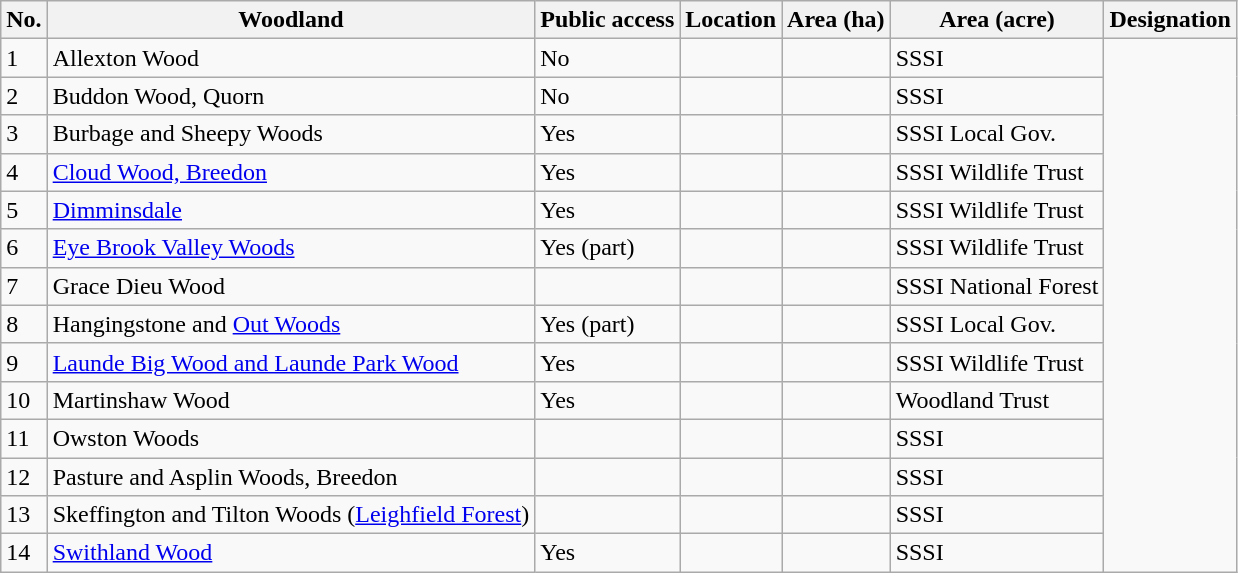<table class="wikitable sortable collapsible">
<tr>
<th scope="col">No.</th>
<th scope="col">Woodland</th>
<th scope="col" class="unsortable">Public access</th>
<th scope="col" class="unsortable">Location</th>
<th scope="col">Area (ha)</th>
<th scope="col">Area (acre)</th>
<th scope="col" class="unsortable">Designation</th>
</tr>
<tr !scope="row">
<td>1</td>
<td>Allexton Wood</td>
<td>No</td>
<td style=white-space:nowrap><small></small></td>
<td></td>
<td>SSSI</td>
</tr>
<tr !scope="row">
<td>2</td>
<td>Buddon Wood, Quorn</td>
<td>No</td>
<td><small></small></td>
<td></td>
<td>SSSI</td>
</tr>
<tr !scope="row">
<td>3</td>
<td>Burbage and Sheepy Woods</td>
<td>Yes</td>
<td><small></small></td>
<td></td>
<td>SSSI  Local Gov.</td>
</tr>
<tr !scope="row">
<td>4</td>
<td><a href='#'>Cloud Wood, Breedon</a></td>
<td>Yes</td>
<td><small></small></td>
<td></td>
<td>SSSI Wildlife Trust</td>
</tr>
<tr !scope="row">
<td>5</td>
<td><a href='#'>Dimminsdale</a></td>
<td>Yes</td>
<td><small></small></td>
<td></td>
<td>SSSI Wildlife Trust</td>
</tr>
<tr !scope="row">
<td>6</td>
<td><a href='#'>Eye Brook Valley Woods</a></td>
<td>Yes (part)</td>
<td><small></small></td>
<td></td>
<td>SSSI Wildlife Trust</td>
</tr>
<tr !scope="row">
<td>7</td>
<td>Grace Dieu Wood</td>
<td></td>
<td><small></small></td>
<td></td>
<td>SSSI National Forest</td>
</tr>
<tr !scope="row">
<td>8</td>
<td>Hangingstone and <a href='#'>Out Woods</a></td>
<td>Yes (part)</td>
<td><small></small></td>
<td></td>
<td>SSSI  Local Gov.</td>
</tr>
<tr !scope="row">
<td>9</td>
<td><a href='#'>Launde Big Wood and Launde Park Wood</a></td>
<td>Yes</td>
<td><small></small></td>
<td></td>
<td>SSSI Wildlife Trust</td>
</tr>
<tr !scope="row">
<td>10</td>
<td>Martinshaw Wood</td>
<td>Yes</td>
<td><small></small></td>
<td></td>
<td>Woodland Trust</td>
</tr>
<tr !scope="row">
<td>11</td>
<td>Owston Woods</td>
<td></td>
<td><small></small></td>
<td></td>
<td>SSSI</td>
</tr>
<tr !scope="row">
<td>12</td>
<td>Pasture and Asplin Woods, Breedon</td>
<td></td>
<td><small></small></td>
<td></td>
<td>SSSI</td>
</tr>
<tr !scope="row">
<td>13</td>
<td>Skeffington and Tilton Woods (<a href='#'>Leighfield Forest</a>)</td>
<td></td>
<td><small></small></td>
<td></td>
<td>SSSI</td>
</tr>
<tr !scope="row">
<td>14</td>
<td><a href='#'>Swithland Wood</a></td>
<td>Yes</td>
<td><small></small></td>
<td></td>
<td>SSSI</td>
</tr>
</table>
